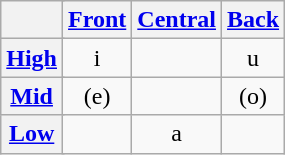<table class="IPA wikitable">
<tr>
<th colspan="2"></th>
<th><a href='#'>Front</a></th>
<th><a href='#'>Central</a></th>
<th><a href='#'>Back</a></th>
</tr>
<tr align="center">
<th colspan="2"><a href='#'>High</a></th>
<td>i</td>
<td></td>
<td>u</td>
</tr>
<tr align="center">
<th colspan="2"><a href='#'>Mid</a></th>
<td>(e)</td>
<td></td>
<td>(o)</td>
</tr>
<tr align="center">
<th colspan="2"><a href='#'>Low</a></th>
<td></td>
<td>a</td>
<td></td>
</tr>
</table>
